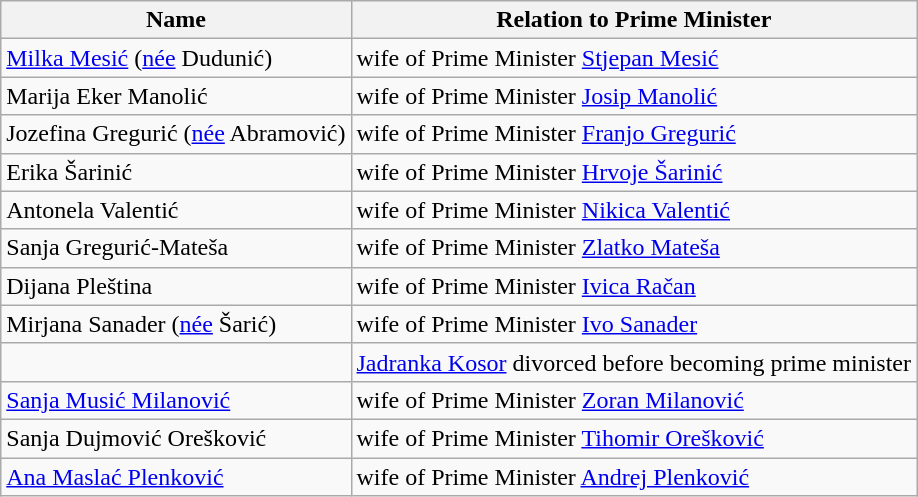<table class="wikitable">
<tr>
<th>Name</th>
<th>Relation to Prime Minister</th>
</tr>
<tr>
<td><a href='#'>Milka Mesić</a> (<a href='#'>née</a> Dudunić)</td>
<td>wife of Prime Minister <a href='#'>Stjepan Mesić</a></td>
</tr>
<tr>
<td>Marija Eker Manolić</td>
<td>wife of Prime Minister <a href='#'>Josip Manolić</a></td>
</tr>
<tr>
<td>Jozefina Gregurić (<a href='#'>née</a> Abramović)</td>
<td>wife of Prime Minister <a href='#'>Franjo Gregurić</a></td>
</tr>
<tr>
<td>Erika Šarinić</td>
<td>wife of Prime Minister <a href='#'>Hrvoje Šarinić</a></td>
</tr>
<tr>
<td>Antonela Valentić</td>
<td>wife of Prime Minister <a href='#'>Nikica Valentić</a></td>
</tr>
<tr>
<td>Sanja Gregurić-Mateša</td>
<td>wife of Prime Minister <a href='#'>Zlatko Mateša</a></td>
</tr>
<tr>
<td>Dijana Pleština</td>
<td>wife of Prime Minister <a href='#'>Ivica Račan</a></td>
</tr>
<tr>
<td>Mirjana Sanader (<a href='#'>née</a> Šarić)</td>
<td>wife of Prime Minister <a href='#'>Ivo Sanader</a></td>
</tr>
<tr>
<td></td>
<td><a href='#'>Jadranka Kosor</a> divorced before becoming prime minister</td>
</tr>
<tr>
<td><a href='#'>Sanja Musić Milanović</a></td>
<td>wife of Prime Minister <a href='#'>Zoran Milanović</a></td>
</tr>
<tr>
<td>Sanja Dujmović Orešković</td>
<td>wife of Prime Minister <a href='#'>Tihomir Orešković</a></td>
</tr>
<tr>
<td><a href='#'>Ana Maslać Plenković</a></td>
<td>wife of Prime Minister <a href='#'>Andrej Plenković</a></td>
</tr>
</table>
